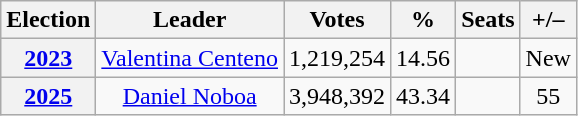<table class="wikitable" style="text-align:center">
<tr>
<th>Election</th>
<th>Leader</th>
<th>Votes</th>
<th>%</th>
<th>Seats</th>
<th>+/–</th>
</tr>
<tr>
<th><a href='#'>2023</a></th>
<td><a href='#'>Valentina Centeno</a></td>
<td>1,219,254</td>
<td>14.56</td>
<td></td>
<td>New</td>
</tr>
<tr>
<th><a href='#'>2025</a></th>
<td><a href='#'>Daniel Noboa</a></td>
<td>3,948,392</td>
<td>43.34</td>
<td></td>
<td> 55</td>
</tr>
</table>
